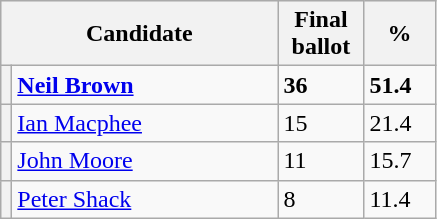<table class="wikitable">
<tr style="background:#e9e9e9;">
<th colspan="2" style="width: 170px">Candidate</th>
<th style="width: 50px">Final ballot</th>
<th style="width: 40px">%</th>
</tr>
<tr>
<th></th>
<td style="width: 170px"><strong><a href='#'>Neil Brown</a></strong></td>
<td><strong>36</strong></td>
<td><strong>51.4</strong></td>
</tr>
<tr>
<th></th>
<td style="width: 170px"><a href='#'>Ian Macphee</a></td>
<td>15</td>
<td>21.4</td>
</tr>
<tr>
<th></th>
<td style="width: 170px"><a href='#'>John Moore</a></td>
<td>11</td>
<td>15.7</td>
</tr>
<tr>
<th></th>
<td style="width: 170px"><a href='#'>Peter Shack</a></td>
<td>8</td>
<td>11.4</td>
</tr>
</table>
